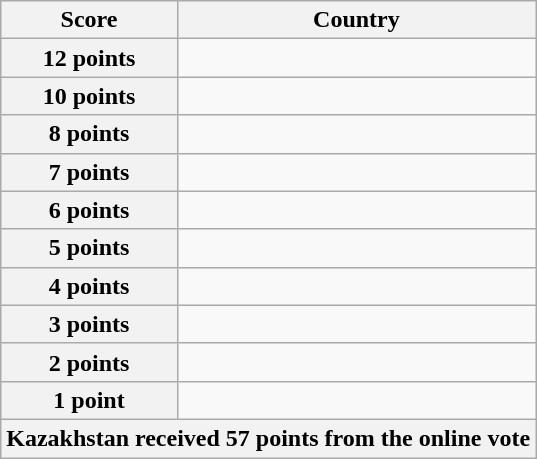<table class="wikitable">
<tr>
<th scope="col" width="33%">Score</th>
<th scope="col">Country</th>
</tr>
<tr>
<th scope="row">12 points</th>
<td></td>
</tr>
<tr>
<th scope="row">10 points</th>
<td></td>
</tr>
<tr>
<th scope="row">8 points</th>
<td></td>
</tr>
<tr>
<th scope="row">7 points</th>
<td></td>
</tr>
<tr>
<th scope="row">6 points</th>
<td></td>
</tr>
<tr>
<th scope="row">5 points</th>
<td></td>
</tr>
<tr>
<th scope="row">4 points</th>
<td></td>
</tr>
<tr>
<th scope="row">3 points</th>
<td></td>
</tr>
<tr>
<th scope="row">2 points</th>
<td></td>
</tr>
<tr>
<th scope="row">1 point</th>
<td></td>
</tr>
<tr>
<th colspan="2">Kazakhstan received 57 points from the online vote</th>
</tr>
</table>
